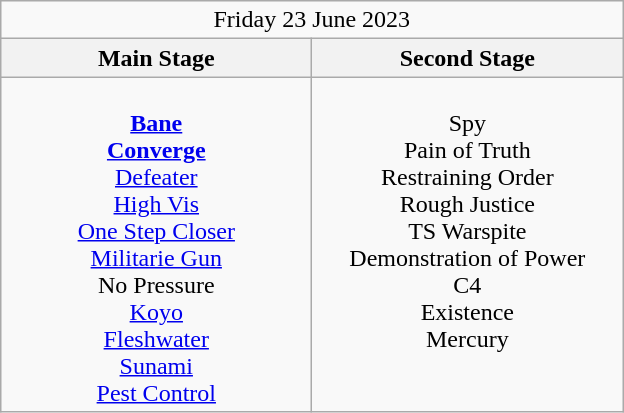<table class="wikitable">
<tr>
<td colspan="4" style="text-align:center;">Friday 23 June 2023</td>
</tr>
<tr>
<th>Main Stage</th>
<th>Second Stage</th>
</tr>
<tr>
<td style="text-align:center; vertical-align:top; width:200px;"><br><strong><a href='#'>Bane</a></strong><br>
<strong><a href='#'>Converge</a></strong><br>
<a href='#'>Defeater</a><br>
<a href='#'>High Vis</a><br>
<a href='#'>One Step Closer</a><br>
<a href='#'>Militarie Gun</a><br>
No Pressure<br>
<a href='#'>Koyo</a><br>
<a href='#'>Fleshwater</a><br>
<a href='#'>Sunami</a><br>
<a href='#'>Pest Control</a> <br></td>
<td style="text-align:center; vertical-align:top; width:200px;"><br>Spy<br>
Pain of Truth<br>
Restraining Order<br>
Rough Justice<br>
TS Warspite<br>
Demonstration of Power<br>
C4<br>
Existence<br>
Mercury</td>
</tr>
</table>
